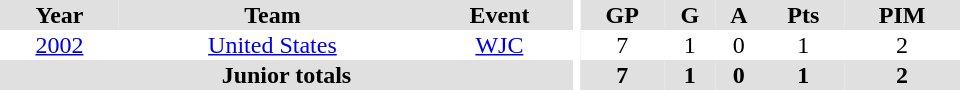<table border="0" cellpadding="1" cellspacing="0" ID="Table3" style="text-align:center; width:40em">
<tr ALIGN="center" bgcolor="#e0e0e0">
<th>Year</th>
<th>Team</th>
<th>Event</th>
<th rowspan="99" bgcolor="#ffffff"></th>
<th>GP</th>
<th>G</th>
<th>A</th>
<th>Pts</th>
<th>PIM</th>
</tr>
<tr>
<td><a href='#'>2002</a></td>
<td><a href='#'>United States</a></td>
<td><a href='#'>WJC</a></td>
<td>7</td>
<td>1</td>
<td>0</td>
<td>1</td>
<td>2</td>
</tr>
<tr bgcolor="#e0e0e0">
<th colspan="3">Junior totals</th>
<th>7</th>
<th>1</th>
<th>0</th>
<th>1</th>
<th>2</th>
</tr>
</table>
